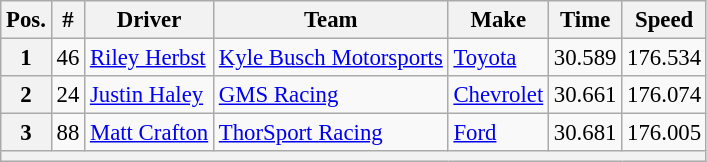<table class="wikitable" style="font-size:95%">
<tr>
<th>Pos.</th>
<th>#</th>
<th>Driver</th>
<th>Team</th>
<th>Make</th>
<th>Time</th>
<th>Speed</th>
</tr>
<tr>
<th>1</th>
<td>46</td>
<td><a href='#'>Riley Herbst</a></td>
<td><a href='#'>Kyle Busch Motorsports</a></td>
<td><a href='#'>Toyota</a></td>
<td>30.589</td>
<td>176.534</td>
</tr>
<tr>
<th>2</th>
<td>24</td>
<td><a href='#'>Justin Haley</a></td>
<td><a href='#'>GMS Racing</a></td>
<td><a href='#'>Chevrolet</a></td>
<td>30.661</td>
<td>176.074</td>
</tr>
<tr>
<th>3</th>
<td>88</td>
<td><a href='#'>Matt Crafton</a></td>
<td><a href='#'>ThorSport Racing</a></td>
<td><a href='#'>Ford</a></td>
<td>30.681</td>
<td>176.005</td>
</tr>
<tr>
<th colspan="7"></th>
</tr>
</table>
